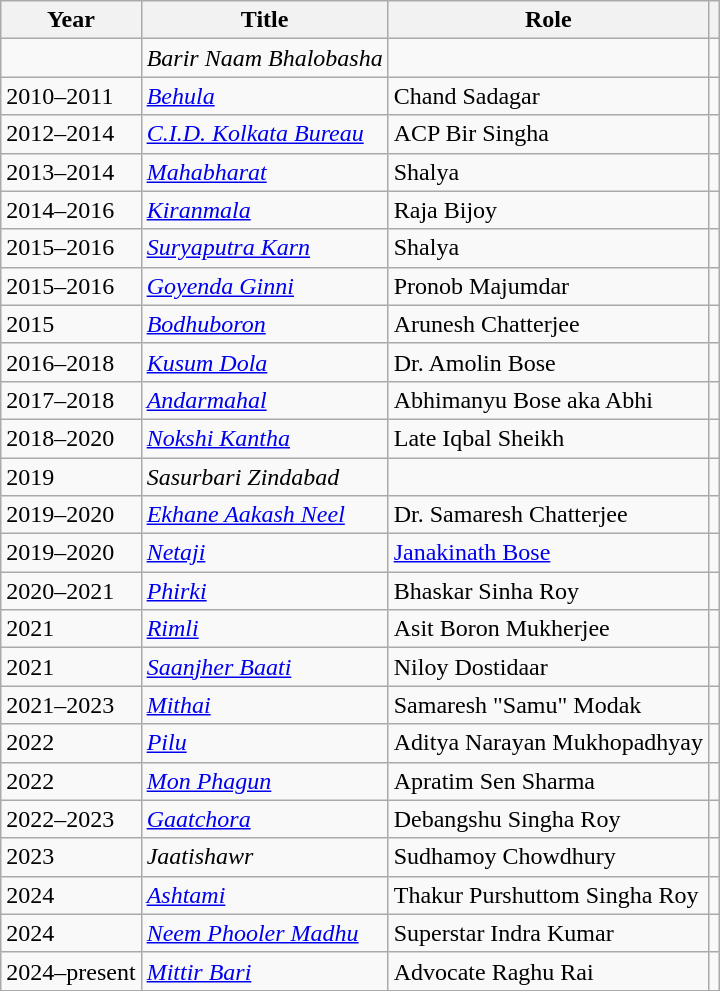<table class="wikitable sortable">
<tr>
<th>Year</th>
<th>Title</th>
<th>Role</th>
<th class="unsortable"></th>
</tr>
<tr>
<td></td>
<td><em>Barir Naam Bhalobasha</em></td>
<td></td>
<td></td>
</tr>
<tr>
<td>2010–2011</td>
<td><em><a href='#'>Behula</a></em></td>
<td>Chand Sadagar</td>
<td></td>
</tr>
<tr>
<td>2012–2014</td>
<td><em><a href='#'>C.I.D. Kolkata Bureau</a></em></td>
<td>ACP Bir Singha</td>
<td></td>
</tr>
<tr>
<td>2013–2014</td>
<td><em><a href='#'>Mahabharat</a></em></td>
<td>Shalya</td>
<td></td>
</tr>
<tr>
<td>2014–2016</td>
<td><em><a href='#'>Kiranmala</a></em></td>
<td>Raja Bijoy</td>
<td></td>
</tr>
<tr>
<td>2015–2016</td>
<td><em><a href='#'>Suryaputra Karn</a></em></td>
<td>Shalya</td>
<td></td>
</tr>
<tr>
<td>2015–2016</td>
<td><em><a href='#'>Goyenda Ginni</a></em></td>
<td>Pronob Majumdar</td>
<td></td>
</tr>
<tr>
<td>2015</td>
<td><em><a href='#'>Bodhuboron</a></em></td>
<td>Arunesh Chatterjee</td>
<td></td>
</tr>
<tr>
<td>2016–2018</td>
<td><em><a href='#'>Kusum Dola</a></em></td>
<td>Dr. Amolin Bose</td>
<td></td>
</tr>
<tr>
<td>2017–2018</td>
<td><em><a href='#'>Andarmahal</a></em></td>
<td>Abhimanyu Bose aka Abhi</td>
<td></td>
</tr>
<tr>
<td>2018–2020</td>
<td><em><a href='#'>Nokshi Kantha</a></em></td>
<td>Late Iqbal Sheikh</td>
<td></td>
</tr>
<tr>
<td>2019</td>
<td><em>Sasurbari Zindabad</em></td>
<td></td>
<td></td>
</tr>
<tr>
<td>2019–2020</td>
<td><em><a href='#'>Ekhane Aakash Neel</a></em></td>
<td>Dr. Samaresh Chatterjee</td>
<td></td>
</tr>
<tr>
<td>2019–2020</td>
<td><em><a href='#'>Netaji</a></em></td>
<td><a href='#'>Janakinath Bose</a></td>
<td></td>
</tr>
<tr>
<td>2020–2021</td>
<td><em><a href='#'>Phirki</a></em></td>
<td>Bhaskar Sinha Roy</td>
<td></td>
</tr>
<tr>
<td>2021</td>
<td><em><a href='#'>Rimli</a></em></td>
<td>Asit Boron Mukherjee</td>
<td></td>
</tr>
<tr>
<td>2021</td>
<td><em><a href='#'>Saanjher Baati</a></em></td>
<td>Niloy Dostidaar</td>
<td></td>
</tr>
<tr>
<td>2021–2023</td>
<td><em><a href='#'>Mithai</a></em></td>
<td>Samaresh "Samu" Modak</td>
<td></td>
</tr>
<tr>
<td>2022</td>
<td><em><a href='#'>Pilu</a></em></td>
<td>Aditya Narayan Mukhopadhyay</td>
<td></td>
</tr>
<tr>
<td>2022</td>
<td><em><a href='#'>Mon Phagun</a></em></td>
<td>Apratim Sen Sharma</td>
<td></td>
</tr>
<tr>
<td>2022–2023</td>
<td><em><a href='#'>Gaatchora</a></em></td>
<td>Debangshu Singha Roy</td>
<td></td>
</tr>
<tr>
<td>2023</td>
<td><em>Jaatishawr</em></td>
<td>Sudhamoy Chowdhury</td>
<td></td>
</tr>
<tr>
<td>2024</td>
<td><em><a href='#'>Ashtami</a></em></td>
<td>Thakur Purshuttom Singha Roy</td>
<td></td>
</tr>
<tr>
<td>2024</td>
<td><em><a href='#'>Neem Phooler Madhu</a></em></td>
<td>Superstar Indra Kumar</td>
<td></td>
</tr>
<tr>
<td>2024–present</td>
<td><em><a href='#'>Mittir Bari</a></em></td>
<td>Advocate Raghu Rai</td>
<td></td>
</tr>
<tr>
</tr>
</table>
